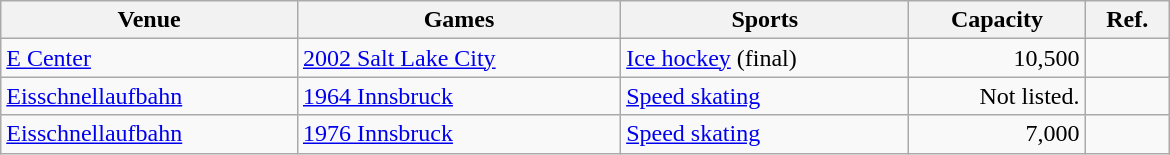<table class="wikitable sortable" width=780px>
<tr>
<th>Venue</th>
<th>Games</th>
<th>Sports</th>
<th>Capacity</th>
<th>Ref.</th>
</tr>
<tr>
<td><a href='#'>E Center</a></td>
<td><a href='#'>2002 Salt Lake City</a></td>
<td><a href='#'>Ice hockey</a> (final)</td>
<td align="right">10,500</td>
<td align=center></td>
</tr>
<tr>
<td><a href='#'>Eisschnellaufbahn</a></td>
<td><a href='#'>1964 Innsbruck</a></td>
<td><a href='#'>Speed skating</a></td>
<td align="right">Not listed.</td>
<td align=center></td>
</tr>
<tr>
<td><a href='#'>Eisschnellaufbahn</a></td>
<td><a href='#'>1976 Innsbruck</a></td>
<td><a href='#'>Speed skating</a></td>
<td align="right">7,000</td>
<td align=center></td>
</tr>
</table>
